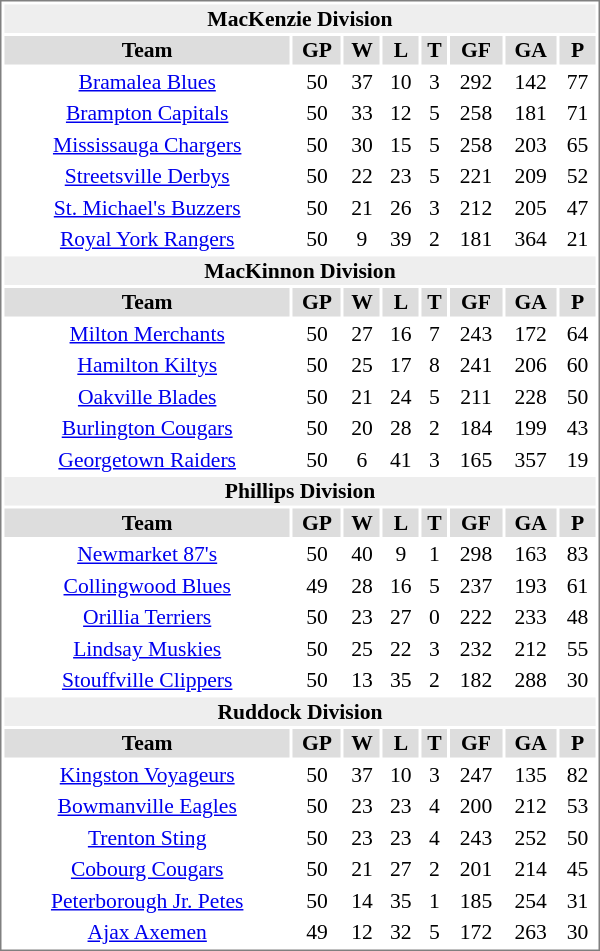<table cellpadding="0">
<tr align="left" style="vertical-align: top">
<td></td>
<td><br><table cellpadding="1" width="400px" style="font-size: 90%; border: 1px solid gray;">
<tr align="center"  bgcolor="#eeeeee">
<td colspan="11"><strong>MacKenzie Division</strong></td>
</tr>
<tr align="center"  bgcolor="#dddddd">
<td><strong>Team</strong></td>
<td><strong>GP</strong></td>
<td><strong>W</strong></td>
<td><strong>L</strong></td>
<td><strong>T</strong></td>
<td><strong>GF</strong></td>
<td><strong>GA</strong></td>
<td><strong>P</strong></td>
</tr>
<tr align="center">
<td><a href='#'>Bramalea Blues</a></td>
<td>50</td>
<td>37</td>
<td>10</td>
<td>3</td>
<td>292</td>
<td>142</td>
<td>77</td>
</tr>
<tr align="center">
<td><a href='#'>Brampton Capitals</a></td>
<td>50</td>
<td>33</td>
<td>12</td>
<td>5</td>
<td>258</td>
<td>181</td>
<td>71</td>
</tr>
<tr align="center">
<td><a href='#'>Mississauga Chargers</a></td>
<td>50</td>
<td>30</td>
<td>15</td>
<td>5</td>
<td>258</td>
<td>203</td>
<td>65</td>
</tr>
<tr align="center">
<td><a href='#'>Streetsville Derbys</a></td>
<td>50</td>
<td>22</td>
<td>23</td>
<td>5</td>
<td>221</td>
<td>209</td>
<td>52</td>
</tr>
<tr align="center">
<td><a href='#'>St. Michael's Buzzers</a></td>
<td>50</td>
<td>21</td>
<td>26</td>
<td>3</td>
<td>212</td>
<td>205</td>
<td>47</td>
</tr>
<tr align="center">
<td><a href='#'>Royal York Rangers</a></td>
<td>50</td>
<td>9</td>
<td>39</td>
<td>2</td>
<td>181</td>
<td>364</td>
<td>21</td>
</tr>
<tr align="center"  bgcolor="#eeeeee">
<td colspan="11"><strong>MacKinnon Division</strong></td>
</tr>
<tr align="center"  bgcolor="#dddddd">
<td><strong>Team</strong></td>
<td><strong>GP</strong></td>
<td><strong>W</strong></td>
<td><strong>L</strong></td>
<td><strong>T</strong></td>
<td><strong>GF</strong></td>
<td><strong>GA</strong></td>
<td><strong>P</strong></td>
</tr>
<tr align="center">
<td><a href='#'>Milton Merchants</a></td>
<td>50</td>
<td>27</td>
<td>16</td>
<td>7</td>
<td>243</td>
<td>172</td>
<td>64</td>
</tr>
<tr align="center">
<td><a href='#'>Hamilton Kiltys</a></td>
<td>50</td>
<td>25</td>
<td>17</td>
<td>8</td>
<td>241</td>
<td>206</td>
<td>60</td>
</tr>
<tr align="center">
<td><a href='#'>Oakville Blades</a></td>
<td>50</td>
<td>21</td>
<td>24</td>
<td>5</td>
<td>211</td>
<td>228</td>
<td>50</td>
</tr>
<tr align="center">
<td><a href='#'>Burlington Cougars</a></td>
<td>50</td>
<td>20</td>
<td>28</td>
<td>2</td>
<td>184</td>
<td>199</td>
<td>43</td>
</tr>
<tr align="center">
<td><a href='#'>Georgetown Raiders</a></td>
<td>50</td>
<td>6</td>
<td>41</td>
<td>3</td>
<td>165</td>
<td>357</td>
<td>19</td>
</tr>
<tr align="center"  bgcolor="#eeeeee">
<td colspan="11"><strong>Phillips Division</strong></td>
</tr>
<tr align="center"  bgcolor="#dddddd">
<td><strong>Team</strong></td>
<td><strong>GP</strong></td>
<td><strong>W</strong></td>
<td><strong>L</strong></td>
<td><strong>T</strong></td>
<td><strong>GF</strong></td>
<td><strong>GA</strong></td>
<td><strong>P</strong></td>
</tr>
<tr align="center">
<td><a href='#'>Newmarket 87's</a></td>
<td>50</td>
<td>40</td>
<td>9</td>
<td>1</td>
<td>298</td>
<td>163</td>
<td>83</td>
</tr>
<tr align="center">
<td><a href='#'>Collingwood Blues</a></td>
<td>49</td>
<td>28</td>
<td>16</td>
<td>5</td>
<td>237</td>
<td>193</td>
<td>61</td>
</tr>
<tr align="center">
<td><a href='#'>Orillia Terriers</a></td>
<td>50</td>
<td>23</td>
<td>27</td>
<td>0</td>
<td>222</td>
<td>233</td>
<td>48</td>
</tr>
<tr align="center">
<td><a href='#'>Lindsay Muskies</a></td>
<td>50</td>
<td>25</td>
<td>22</td>
<td>3</td>
<td>232</td>
<td>212</td>
<td>55</td>
</tr>
<tr align="center">
<td><a href='#'>Stouffville Clippers</a></td>
<td>50</td>
<td>13</td>
<td>35</td>
<td>2</td>
<td>182</td>
<td>288</td>
<td>30</td>
</tr>
<tr align="center"  bgcolor="#eeeeee">
<td colspan="11"><strong>Ruddock Division</strong></td>
</tr>
<tr align="center"  bgcolor="#dddddd">
<td><strong>Team</strong></td>
<td><strong>GP</strong></td>
<td><strong>W</strong></td>
<td><strong>L</strong></td>
<td><strong>T</strong></td>
<td><strong>GF</strong></td>
<td><strong>GA</strong></td>
<td><strong>P</strong></td>
</tr>
<tr align="center">
<td><a href='#'>Kingston Voyageurs</a></td>
<td>50</td>
<td>37</td>
<td>10</td>
<td>3</td>
<td>247</td>
<td>135</td>
<td>82</td>
</tr>
<tr align="center">
<td><a href='#'>Bowmanville Eagles</a></td>
<td>50</td>
<td>23</td>
<td>23</td>
<td>4</td>
<td>200</td>
<td>212</td>
<td>53</td>
</tr>
<tr align="center">
<td><a href='#'>Trenton Sting</a></td>
<td>50</td>
<td>23</td>
<td>23</td>
<td>4</td>
<td>243</td>
<td>252</td>
<td>50</td>
</tr>
<tr align="center">
<td><a href='#'>Cobourg Cougars</a></td>
<td>50</td>
<td>21</td>
<td>27</td>
<td>2</td>
<td>201</td>
<td>214</td>
<td>45</td>
</tr>
<tr align="center">
<td><a href='#'>Peterborough Jr. Petes</a></td>
<td>50</td>
<td>14</td>
<td>35</td>
<td>1</td>
<td>185</td>
<td>254</td>
<td>31</td>
</tr>
<tr align="center">
<td><a href='#'>Ajax Axemen</a></td>
<td>49</td>
<td>12</td>
<td>32</td>
<td>5</td>
<td>172</td>
<td>263</td>
<td>30</td>
</tr>
</table>
</td>
</tr>
</table>
